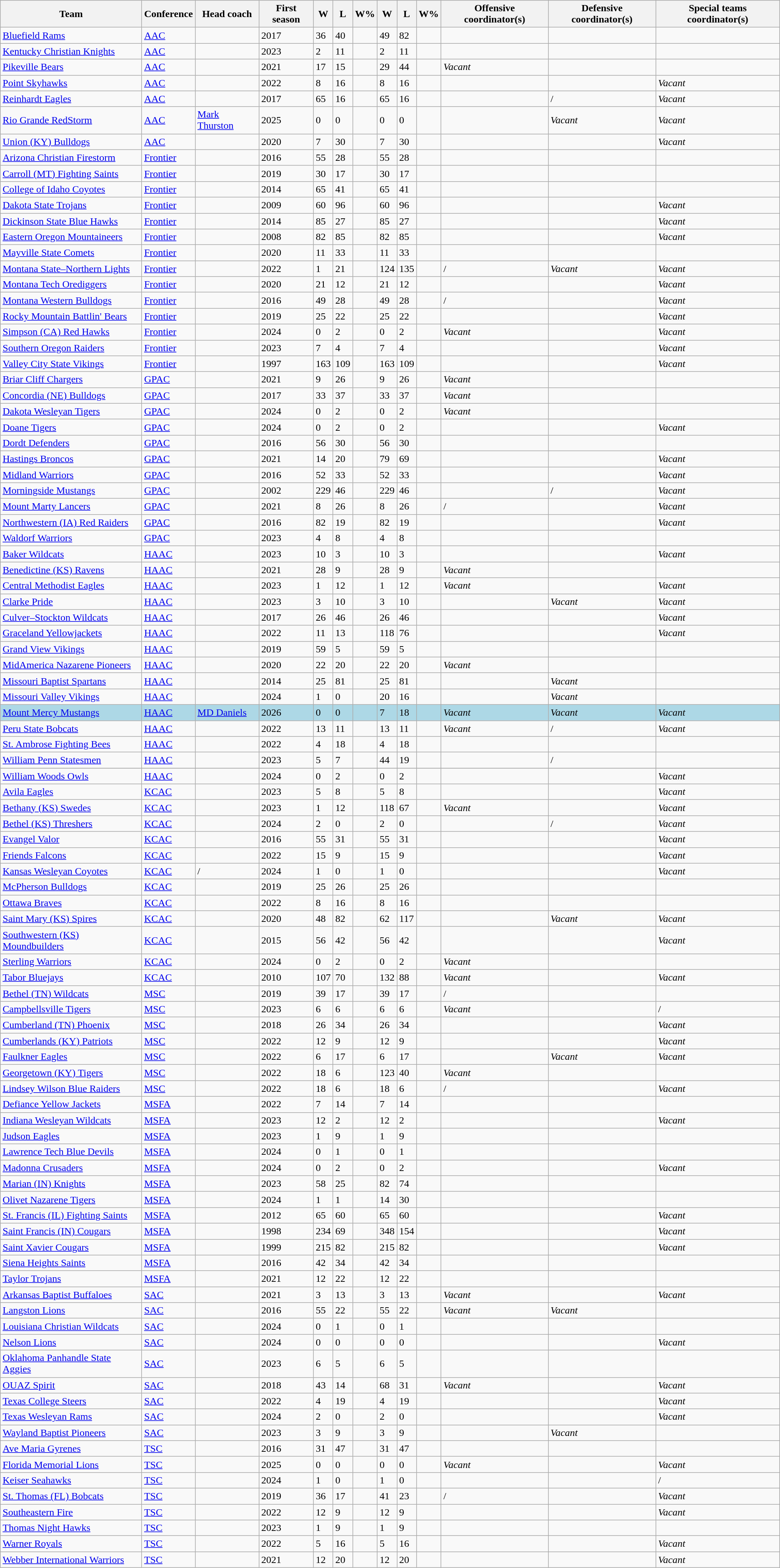<table class="wikitable sortable">
<tr>
<th>Team</th>
<th style="text-align:center;">Conference</th>
<th>Head coach</th>
<th style="text-align:center;">First season</th>
<th>W</th>
<th>L</th>
<th>W%</th>
<th>W</th>
<th>L</th>
<th>W%</th>
<th style="text-align:center;">Offensive coordinator(s)</th>
<th style="text-align:center;">Defensive coordinator(s)</th>
<th style="text-align:center;">Special teams coordinator(s)</th>
</tr>
<tr>
<td><a href='#'>Bluefield Rams</a></td>
<td><a href='#'>AAC</a></td>
<td></td>
<td>2017</td>
<td>36</td>
<td>40</td>
<td></td>
<td>49</td>
<td>82</td>
<td></td>
<td></td>
<td></td>
<td></td>
</tr>
<tr>
<td><a href='#'>Kentucky Christian Knights</a></td>
<td><a href='#'>AAC</a></td>
<td></td>
<td>2023</td>
<td>2</td>
<td>11</td>
<td></td>
<td>2</td>
<td>11</td>
<td></td>
<td></td>
<td></td>
<td></td>
</tr>
<tr>
<td><a href='#'>Pikeville Bears</a></td>
<td><a href='#'>AAC</a></td>
<td></td>
<td>2021</td>
<td>17</td>
<td>15</td>
<td></td>
<td>29</td>
<td>44</td>
<td></td>
<td><em>Vacant</em></td>
<td></td>
<td></td>
</tr>
<tr>
<td><a href='#'>Point Skyhawks</a></td>
<td><a href='#'>AAC</a></td>
<td></td>
<td>2022</td>
<td>8</td>
<td>16</td>
<td></td>
<td>8</td>
<td>16</td>
<td></td>
<td></td>
<td></td>
<td><em>Vacant</em></td>
</tr>
<tr>
<td><a href='#'>Reinhardt Eagles</a></td>
<td><a href='#'>AAC</a></td>
<td></td>
<td>2017</td>
<td>65</td>
<td>16</td>
<td></td>
<td>65</td>
<td>16</td>
<td></td>
<td></td>
<td> / </td>
<td><em>Vacant</em></td>
</tr>
<tr>
<td><a href='#'>Rio Grande RedStorm</a></td>
<td><a href='#'>AAC</a></td>
<td><a href='#'>Mark Thurston</a></td>
<td>2025</td>
<td>0</td>
<td>0</td>
<td></td>
<td>0</td>
<td>0</td>
<td></td>
<td></td>
<td><em>Vacant</em></td>
<td><em>Vacant</em></td>
</tr>
<tr>
<td><a href='#'>Union (KY) Bulldogs</a></td>
<td><a href='#'>AAC</a></td>
<td></td>
<td>2020</td>
<td>7</td>
<td>30</td>
<td></td>
<td>7</td>
<td>30</td>
<td></td>
<td></td>
<td></td>
<td><em>Vacant</em></td>
</tr>
<tr>
<td><a href='#'>Arizona Christian Firestorm</a></td>
<td><a href='#'>Frontier</a></td>
<td></td>
<td>2016</td>
<td>55</td>
<td>28</td>
<td></td>
<td>55</td>
<td>28</td>
<td></td>
<td></td>
<td></td>
<td></td>
</tr>
<tr>
<td><a href='#'>Carroll (MT) Fighting Saints</a></td>
<td><a href='#'>Frontier</a></td>
<td></td>
<td>2019</td>
<td>30</td>
<td>17</td>
<td></td>
<td>30</td>
<td>17</td>
<td></td>
<td></td>
<td></td>
<td></td>
</tr>
<tr>
<td><a href='#'>College of Idaho Coyotes</a></td>
<td><a href='#'>Frontier</a></td>
<td></td>
<td>2014</td>
<td>65</td>
<td>41</td>
<td></td>
<td>65</td>
<td>41</td>
<td></td>
<td></td>
<td></td>
<td></td>
</tr>
<tr>
<td><a href='#'>Dakota State Trojans</a></td>
<td><a href='#'>Frontier</a></td>
<td></td>
<td>2009</td>
<td>60</td>
<td>96</td>
<td></td>
<td>60</td>
<td>96</td>
<td></td>
<td></td>
<td></td>
<td><em>Vacant</em></td>
</tr>
<tr>
<td><a href='#'>Dickinson State Blue Hawks</a></td>
<td><a href='#'>Frontier</a></td>
<td></td>
<td>2014</td>
<td>85</td>
<td>27</td>
<td></td>
<td>85</td>
<td>27</td>
<td></td>
<td></td>
<td></td>
<td><em>Vacant</em></td>
</tr>
<tr>
<td><a href='#'>Eastern Oregon Mountaineers</a></td>
<td><a href='#'>Frontier</a></td>
<td></td>
<td>2008</td>
<td>82</td>
<td>85</td>
<td></td>
<td>82</td>
<td>85</td>
<td></td>
<td></td>
<td></td>
<td><em>Vacant</em></td>
</tr>
<tr>
<td><a href='#'>Mayville State Comets</a></td>
<td><a href='#'>Frontier</a></td>
<td></td>
<td>2020</td>
<td>11</td>
<td>33</td>
<td></td>
<td>11</td>
<td>33</td>
<td></td>
<td></td>
<td></td>
<td></td>
</tr>
<tr>
<td><a href='#'>Montana State–Northern Lights</a></td>
<td><a href='#'>Frontier</a></td>
<td></td>
<td>2022</td>
<td>1</td>
<td>21</td>
<td></td>
<td>124</td>
<td>135</td>
<td></td>
<td> / </td>
<td><em>Vacant</em></td>
<td><em>Vacant</em></td>
</tr>
<tr>
<td><a href='#'>Montana Tech Orediggers</a></td>
<td><a href='#'>Frontier</a></td>
<td></td>
<td>2020</td>
<td>21</td>
<td>12</td>
<td></td>
<td>21</td>
<td>12</td>
<td></td>
<td></td>
<td></td>
<td><em>Vacant</em></td>
</tr>
<tr>
<td><a href='#'>Montana Western Bulldogs</a></td>
<td><a href='#'>Frontier</a></td>
<td></td>
<td>2016</td>
<td>49</td>
<td>28</td>
<td></td>
<td>49</td>
<td>28</td>
<td></td>
<td> / </td>
<td></td>
<td><em>Vacant</em></td>
</tr>
<tr>
<td><a href='#'>Rocky Mountain Battlin' Bears</a></td>
<td><a href='#'>Frontier</a></td>
<td></td>
<td>2019</td>
<td>25</td>
<td>22</td>
<td></td>
<td>25</td>
<td>22</td>
<td></td>
<td></td>
<td></td>
<td><em>Vacant</em></td>
</tr>
<tr>
<td><a href='#'>Simpson (CA) Red Hawks</a></td>
<td><a href='#'>Frontier</a></td>
<td></td>
<td>2024</td>
<td>0</td>
<td>2</td>
<td></td>
<td>0</td>
<td>2</td>
<td></td>
<td><em>Vacant</em></td>
<td></td>
<td><em>Vacant</em></td>
</tr>
<tr>
<td><a href='#'>Southern Oregon Raiders</a></td>
<td><a href='#'>Frontier</a></td>
<td></td>
<td>2023</td>
<td>7</td>
<td>4</td>
<td></td>
<td>7</td>
<td>4</td>
<td></td>
<td></td>
<td></td>
<td><em>Vacant</em></td>
</tr>
<tr>
<td><a href='#'>Valley City State Vikings</a></td>
<td><a href='#'>Frontier</a></td>
<td></td>
<td>1997</td>
<td>163</td>
<td>109</td>
<td></td>
<td>163</td>
<td>109</td>
<td></td>
<td></td>
<td></td>
<td><em>Vacant</em></td>
</tr>
<tr>
<td><a href='#'>Briar Cliff Chargers</a></td>
<td><a href='#'>GPAC</a></td>
<td></td>
<td>2021</td>
<td>9</td>
<td>26</td>
<td></td>
<td>9</td>
<td>26</td>
<td></td>
<td><em>Vacant</em></td>
<td></td>
<td></td>
</tr>
<tr>
<td><a href='#'>Concordia (NE) Bulldogs</a></td>
<td><a href='#'>GPAC</a></td>
<td></td>
<td>2017</td>
<td>33</td>
<td>37</td>
<td></td>
<td>33</td>
<td>37</td>
<td></td>
<td><em>Vacant</em></td>
<td></td>
<td></td>
</tr>
<tr>
<td><a href='#'>Dakota Wesleyan Tigers</a></td>
<td><a href='#'>GPAC</a></td>
<td></td>
<td>2024</td>
<td>0</td>
<td>2</td>
<td></td>
<td>0</td>
<td>2</td>
<td></td>
<td><em>Vacant</em></td>
<td></td>
<td></td>
</tr>
<tr>
<td><a href='#'>Doane Tigers</a></td>
<td><a href='#'>GPAC</a></td>
<td></td>
<td>2024</td>
<td>0</td>
<td>2</td>
<td></td>
<td>0</td>
<td>2</td>
<td></td>
<td></td>
<td></td>
<td><em>Vacant</em></td>
</tr>
<tr>
<td><a href='#'>Dordt Defenders</a></td>
<td><a href='#'>GPAC</a></td>
<td></td>
<td>2016</td>
<td>56</td>
<td>30</td>
<td></td>
<td>56</td>
<td>30</td>
<td></td>
<td></td>
<td></td>
<td></td>
</tr>
<tr>
<td><a href='#'>Hastings Broncos</a></td>
<td><a href='#'>GPAC</a></td>
<td></td>
<td>2021</td>
<td>14</td>
<td>20</td>
<td></td>
<td>79</td>
<td>69</td>
<td></td>
<td></td>
<td></td>
<td><em>Vacant</em></td>
</tr>
<tr>
<td><a href='#'>Midland Warriors</a></td>
<td><a href='#'>GPAC</a></td>
<td></td>
<td>2016</td>
<td>52</td>
<td>33</td>
<td></td>
<td>52</td>
<td>33</td>
<td></td>
<td></td>
<td></td>
<td><em>Vacant</em></td>
</tr>
<tr>
<td><a href='#'>Morningside Mustangs</a></td>
<td><a href='#'>GPAC</a></td>
<td></td>
<td>2002</td>
<td>229</td>
<td>46</td>
<td></td>
<td>229</td>
<td>46</td>
<td></td>
<td></td>
<td> / </td>
<td><em>Vacant</em></td>
</tr>
<tr>
<td><a href='#'>Mount Marty Lancers</a></td>
<td><a href='#'>GPAC</a></td>
<td></td>
<td>2021</td>
<td>8</td>
<td>26</td>
<td></td>
<td>8</td>
<td>26</td>
<td></td>
<td> / </td>
<td></td>
<td><em>Vacant</em></td>
</tr>
<tr>
<td><a href='#'>Northwestern (IA) Red Raiders</a></td>
<td><a href='#'>GPAC</a></td>
<td></td>
<td>2016</td>
<td>82</td>
<td>19</td>
<td></td>
<td>82</td>
<td>19</td>
<td></td>
<td></td>
<td></td>
<td><em>Vacant</em></td>
</tr>
<tr>
<td><a href='#'>Waldorf Warriors</a></td>
<td><a href='#'>GPAC</a></td>
<td></td>
<td>2023</td>
<td>4</td>
<td>8</td>
<td></td>
<td>4</td>
<td>8</td>
<td></td>
<td></td>
<td></td>
<td></td>
</tr>
<tr>
<td><a href='#'>Baker Wildcats</a></td>
<td><a href='#'>HAAC</a></td>
<td></td>
<td>2023</td>
<td>10</td>
<td>3</td>
<td></td>
<td>10</td>
<td>3</td>
<td></td>
<td></td>
<td></td>
<td><em>Vacant</em></td>
</tr>
<tr>
<td><a href='#'>Benedictine (KS) Ravens</a></td>
<td><a href='#'>HAAC</a></td>
<td></td>
<td>2021</td>
<td>28</td>
<td>9</td>
<td></td>
<td>28</td>
<td>9</td>
<td></td>
<td><em>Vacant</em></td>
<td></td>
<td></td>
</tr>
<tr>
<td><a href='#'>Central Methodist Eagles</a></td>
<td><a href='#'>HAAC</a></td>
<td></td>
<td>2023</td>
<td>1</td>
<td>12</td>
<td></td>
<td>1</td>
<td>12</td>
<td></td>
<td><em>Vacant</em></td>
<td></td>
<td><em>Vacant</em></td>
</tr>
<tr>
<td><a href='#'>Clarke Pride</a></td>
<td><a href='#'>HAAC</a></td>
<td></td>
<td>2023</td>
<td>3</td>
<td>10</td>
<td></td>
<td>3</td>
<td>10</td>
<td></td>
<td></td>
<td><em>Vacant</em></td>
<td><em>Vacant</em></td>
</tr>
<tr>
<td><a href='#'>Culver–Stockton Wildcats</a></td>
<td><a href='#'>HAAC</a></td>
<td></td>
<td>2017</td>
<td>26</td>
<td>46</td>
<td></td>
<td>26</td>
<td>46</td>
<td></td>
<td></td>
<td></td>
<td><em>Vacant</em></td>
</tr>
<tr>
<td><a href='#'>Graceland Yellowjackets</a></td>
<td><a href='#'>HAAC</a></td>
<td></td>
<td>2022</td>
<td>11</td>
<td>13</td>
<td></td>
<td>118</td>
<td>76</td>
<td></td>
<td></td>
<td></td>
<td><em>Vacant</em></td>
</tr>
<tr>
<td><a href='#'>Grand View Vikings</a></td>
<td><a href='#'>HAAC</a></td>
<td></td>
<td>2019</td>
<td>59</td>
<td>5</td>
<td></td>
<td>59</td>
<td>5</td>
<td></td>
<td></td>
<td></td>
<td></td>
</tr>
<tr>
<td><a href='#'>MidAmerica Nazarene Pioneers</a></td>
<td><a href='#'>HAAC</a></td>
<td></td>
<td>2020</td>
<td>22</td>
<td>20</td>
<td></td>
<td>22</td>
<td>20</td>
<td></td>
<td><em>Vacant</em></td>
<td></td>
<td></td>
</tr>
<tr>
<td><a href='#'>Missouri Baptist Spartans</a></td>
<td><a href='#'>HAAC</a></td>
<td></td>
<td>2014</td>
<td>25</td>
<td>81</td>
<td></td>
<td>25</td>
<td>81</td>
<td></td>
<td></td>
<td><em>Vacant</em></td>
<td></td>
</tr>
<tr>
<td><a href='#'>Missouri Valley Vikings</a></td>
<td><a href='#'>HAAC</a></td>
<td></td>
<td>2024</td>
<td>1</td>
<td>0</td>
<td></td>
<td>20</td>
<td>16</td>
<td></td>
<td></td>
<td><em>Vacant</em></td>
<td></td>
</tr>
<tr bgcolor="lightblue">
<td><a href='#'>Mount Mercy Mustangs</a></td>
<td><a href='#'>HAAC</a></td>
<td><a href='#'>MD Daniels</a></td>
<td>2026</td>
<td>0</td>
<td>0</td>
<td></td>
<td>7</td>
<td>18</td>
<td></td>
<td><em>Vacant</em></td>
<td><em>Vacant</em></td>
<td><em>Vacant</em></td>
</tr>
<tr>
<td><a href='#'>Peru State Bobcats</a></td>
<td><a href='#'>HAAC</a></td>
<td></td>
<td>2022</td>
<td>13</td>
<td>11</td>
<td></td>
<td>13</td>
<td>11</td>
<td></td>
<td><em>Vacant</em></td>
<td> / </td>
<td><em>Vacant</em></td>
</tr>
<tr>
<td><a href='#'>St. Ambrose Fighting Bees</a></td>
<td><a href='#'>HAAC</a></td>
<td></td>
<td>2022</td>
<td>4</td>
<td>18</td>
<td></td>
<td>4</td>
<td>18</td>
<td></td>
<td></td>
<td></td>
<td></td>
</tr>
<tr>
<td><a href='#'>William Penn Statesmen</a></td>
<td><a href='#'>HAAC</a></td>
<td></td>
<td>2023</td>
<td>5</td>
<td>7</td>
<td></td>
<td>44</td>
<td>19</td>
<td></td>
<td></td>
<td> / </td>
<td></td>
</tr>
<tr>
</tr>
<tr>
<td><a href='#'>William Woods Owls</a></td>
<td><a href='#'>HAAC</a></td>
<td></td>
<td>2024</td>
<td>0</td>
<td>2</td>
<td></td>
<td>0</td>
<td>2</td>
<td></td>
<td></td>
<td></td>
<td><em>Vacant</em></td>
</tr>
<tr>
<td><a href='#'>Avila Eagles</a></td>
<td><a href='#'>KCAC</a></td>
<td></td>
<td>2023</td>
<td>5</td>
<td>8</td>
<td></td>
<td>5</td>
<td>8</td>
<td></td>
<td></td>
<td></td>
<td><em>Vacant</em></td>
</tr>
<tr>
<td><a href='#'>Bethany (KS) Swedes</a></td>
<td><a href='#'>KCAC</a></td>
<td></td>
<td>2023</td>
<td>1</td>
<td>12</td>
<td></td>
<td>118</td>
<td>67</td>
<td></td>
<td><em>Vacant</em></td>
<td></td>
<td><em>Vacant</em></td>
</tr>
<tr>
<td><a href='#'>Bethel (KS) Threshers</a></td>
<td><a href='#'>KCAC</a></td>
<td></td>
<td>2024</td>
<td>2</td>
<td>0</td>
<td></td>
<td>2</td>
<td>0</td>
<td></td>
<td></td>
<td> / </td>
<td><em>Vacant</em></td>
</tr>
<tr>
<td><a href='#'>Evangel Valor</a></td>
<td><a href='#'>KCAC</a></td>
<td></td>
<td>2016</td>
<td>55</td>
<td>31</td>
<td></td>
<td>55</td>
<td>31</td>
<td></td>
<td></td>
<td></td>
<td><em>Vacant</em></td>
</tr>
<tr>
<td><a href='#'>Friends Falcons</a></td>
<td><a href='#'>KCAC</a></td>
<td></td>
<td>2022</td>
<td>15</td>
<td>9</td>
<td></td>
<td>15</td>
<td>9</td>
<td></td>
<td></td>
<td></td>
<td><em>Vacant</em></td>
</tr>
<tr>
<td><a href='#'>Kansas Wesleyan Coyotes</a></td>
<td><a href='#'>KCAC</a></td>
<td> / </td>
<td>2024</td>
<td>1</td>
<td>0</td>
<td></td>
<td>1</td>
<td>0</td>
<td></td>
<td></td>
<td></td>
<td><em>Vacant</em></td>
</tr>
<tr>
<td><a href='#'>McPherson Bulldogs</a></td>
<td><a href='#'>KCAC</a></td>
<td></td>
<td>2019</td>
<td>25</td>
<td>26</td>
<td></td>
<td>25</td>
<td>26</td>
<td></td>
<td></td>
<td></td>
<td></td>
</tr>
<tr>
<td><a href='#'>Ottawa Braves</a></td>
<td><a href='#'>KCAC</a></td>
<td></td>
<td>2022</td>
<td>8</td>
<td>16</td>
<td></td>
<td>8</td>
<td>16</td>
<td></td>
<td></td>
<td></td>
<td></td>
</tr>
<tr>
<td><a href='#'>Saint Mary (KS) Spires</a></td>
<td><a href='#'>KCAC</a></td>
<td></td>
<td>2020</td>
<td>48</td>
<td>82</td>
<td></td>
<td>62</td>
<td>117</td>
<td></td>
<td></td>
<td><em>Vacant</em></td>
<td><em>Vacant</em></td>
</tr>
<tr>
<td><a href='#'>Southwestern (KS) Moundbuilders</a></td>
<td><a href='#'>KCAC</a></td>
<td></td>
<td>2015</td>
<td>56</td>
<td>42</td>
<td></td>
<td>56</td>
<td>42</td>
<td></td>
<td></td>
<td></td>
<td><em>Vacant</em></td>
</tr>
<tr>
<td><a href='#'>Sterling Warriors</a></td>
<td><a href='#'>KCAC</a></td>
<td></td>
<td>2024</td>
<td>0</td>
<td>2</td>
<td></td>
<td>0</td>
<td>2</td>
<td></td>
<td><em>Vacant</em></td>
<td></td>
<td></td>
</tr>
<tr>
<td><a href='#'>Tabor Bluejays</a></td>
<td><a href='#'>KCAC</a></td>
<td></td>
<td>2010</td>
<td>107</td>
<td>70</td>
<td></td>
<td>132</td>
<td>88</td>
<td></td>
<td><em>Vacant</em></td>
<td></td>
<td><em>Vacant</em></td>
</tr>
<tr>
<td><a href='#'>Bethel (TN) Wildcats</a></td>
<td><a href='#'>MSC</a></td>
<td></td>
<td>2019</td>
<td>39</td>
<td>17</td>
<td></td>
<td>39</td>
<td>17</td>
<td></td>
<td> / </td>
<td></td>
<td></td>
</tr>
<tr>
<td><a href='#'>Campbellsville Tigers</a></td>
<td><a href='#'>MSC</a></td>
<td></td>
<td>2023</td>
<td>6</td>
<td>6</td>
<td></td>
<td>6</td>
<td>6</td>
<td></td>
<td><em>Vacant</em></td>
<td></td>
<td> / </td>
</tr>
<tr>
<td><a href='#'>Cumberland (TN) Phoenix</a></td>
<td><a href='#'>MSC</a></td>
<td></td>
<td>2018</td>
<td>26</td>
<td>34</td>
<td></td>
<td>26</td>
<td>34</td>
<td></td>
<td></td>
<td></td>
<td><em>Vacant</em></td>
</tr>
<tr>
<td><a href='#'>Cumberlands (KY) Patriots</a></td>
<td><a href='#'>MSC</a></td>
<td></td>
<td>2022</td>
<td>12</td>
<td>9</td>
<td></td>
<td>12</td>
<td>9</td>
<td></td>
<td></td>
<td></td>
<td><em>Vacant</em></td>
</tr>
<tr>
<td><a href='#'>Faulkner Eagles</a></td>
<td><a href='#'>MSC</a></td>
<td></td>
<td>2022</td>
<td>6</td>
<td>17</td>
<td></td>
<td>6</td>
<td>17</td>
<td></td>
<td></td>
<td><em>Vacant</em></td>
<td><em>Vacant</em></td>
</tr>
<tr>
<td><a href='#'>Georgetown (KY) Tigers</a></td>
<td><a href='#'>MSC</a></td>
<td></td>
<td>2022</td>
<td>18</td>
<td>6</td>
<td></td>
<td>123</td>
<td>40</td>
<td></td>
<td><em>Vacant</em></td>
<td></td>
<td></td>
</tr>
<tr>
<td><a href='#'>Lindsey Wilson Blue Raiders</a></td>
<td><a href='#'>MSC</a></td>
<td></td>
<td>2022</td>
<td>18</td>
<td>6</td>
<td></td>
<td>18</td>
<td>6</td>
<td></td>
<td> / </td>
<td></td>
<td><em>Vacant</em></td>
</tr>
<tr>
<td><a href='#'>Defiance Yellow Jackets</a></td>
<td><a href='#'>MSFA</a></td>
<td></td>
<td>2022</td>
<td>7</td>
<td>14</td>
<td></td>
<td>7</td>
<td>14</td>
<td></td>
<td></td>
<td></td>
<td></td>
</tr>
<tr>
<td><a href='#'>Indiana Wesleyan Wildcats</a></td>
<td><a href='#'>MSFA</a></td>
<td></td>
<td>2023</td>
<td>12</td>
<td>2</td>
<td></td>
<td>12</td>
<td>2</td>
<td></td>
<td></td>
<td></td>
<td><em>Vacant</em></td>
</tr>
<tr>
<td><a href='#'>Judson Eagles</a></td>
<td><a href='#'>MSFA</a></td>
<td></td>
<td>2023</td>
<td>1</td>
<td>9</td>
<td></td>
<td>1</td>
<td>9</td>
<td></td>
<td></td>
<td></td>
<td></td>
</tr>
<tr>
<td><a href='#'>Lawrence Tech Blue Devils</a></td>
<td><a href='#'>MSFA</a></td>
<td></td>
<td>2024</td>
<td>0</td>
<td>1</td>
<td></td>
<td>0</td>
<td>1</td>
<td></td>
<td></td>
<td></td>
<td></td>
</tr>
<tr>
<td><a href='#'>Madonna Crusaders</a></td>
<td><a href='#'>MSFA</a></td>
<td></td>
<td>2024</td>
<td>0</td>
<td>2</td>
<td></td>
<td>0</td>
<td>2</td>
<td></td>
<td></td>
<td></td>
<td><em>Vacant</em></td>
</tr>
<tr>
<td><a href='#'>Marian (IN) Knights</a></td>
<td><a href='#'>MSFA</a></td>
<td></td>
<td>2023</td>
<td>58</td>
<td>25</td>
<td></td>
<td>82</td>
<td>74</td>
<td></td>
<td></td>
<td></td>
<td></td>
</tr>
<tr>
<td><a href='#'>Olivet Nazarene Tigers</a></td>
<td><a href='#'>MSFA</a></td>
<td></td>
<td>2024</td>
<td>1</td>
<td>1</td>
<td></td>
<td>14</td>
<td>30</td>
<td></td>
<td></td>
<td></td>
<td></td>
</tr>
<tr>
<td><a href='#'>St. Francis (IL) Fighting Saints</a></td>
<td><a href='#'>MSFA</a></td>
<td></td>
<td>2012</td>
<td>65</td>
<td>60</td>
<td></td>
<td>65</td>
<td>60</td>
<td></td>
<td></td>
<td></td>
<td><em>Vacant</em></td>
</tr>
<tr>
<td><a href='#'>Saint Francis (IN) Cougars</a></td>
<td><a href='#'>MSFA</a></td>
<td></td>
<td>1998</td>
<td>234</td>
<td>69</td>
<td></td>
<td>348</td>
<td>154</td>
<td></td>
<td></td>
<td></td>
<td><em>Vacant</em></td>
</tr>
<tr>
<td><a href='#'>Saint Xavier Cougars</a></td>
<td><a href='#'>MSFA</a></td>
<td></td>
<td>1999</td>
<td>215</td>
<td>82</td>
<td></td>
<td>215</td>
<td>82</td>
<td></td>
<td></td>
<td></td>
<td><em>Vacant</em></td>
</tr>
<tr>
<td><a href='#'>Siena Heights Saints</a></td>
<td><a href='#'>MSFA</a></td>
<td></td>
<td>2016</td>
<td>42</td>
<td>34</td>
<td></td>
<td>42</td>
<td>34</td>
<td></td>
<td></td>
<td></td>
<td></td>
</tr>
<tr>
<td><a href='#'>Taylor Trojans</a></td>
<td><a href='#'>MSFA</a></td>
<td></td>
<td>2021</td>
<td>12</td>
<td>22</td>
<td></td>
<td>12</td>
<td>22</td>
<td></td>
<td></td>
<td></td>
<td></td>
</tr>
<tr>
<td><a href='#'>Arkansas Baptist Buffaloes</a></td>
<td><a href='#'>SAC</a></td>
<td></td>
<td>2021</td>
<td>3</td>
<td>13</td>
<td></td>
<td>3</td>
<td>13</td>
<td></td>
<td><em>Vacant</em></td>
<td></td>
<td><em>Vacant</em></td>
</tr>
<tr>
<td><a href='#'>Langston Lions</a></td>
<td><a href='#'>SAC</a></td>
<td></td>
<td>2016</td>
<td>55</td>
<td>22</td>
<td></td>
<td>55</td>
<td>22</td>
<td></td>
<td><em>Vacant</em></td>
<td><em>Vacant</em></td>
<td></td>
</tr>
<tr>
<td><a href='#'>Louisiana Christian Wildcats</a></td>
<td><a href='#'>SAC</a></td>
<td></td>
<td>2024</td>
<td>0</td>
<td>1</td>
<td></td>
<td>0</td>
<td>1</td>
<td></td>
<td></td>
<td></td>
<td></td>
</tr>
<tr>
<td><a href='#'>Nelson Lions</a></td>
<td><a href='#'>SAC</a></td>
<td></td>
<td>2024</td>
<td>0</td>
<td>0</td>
<td></td>
<td>0</td>
<td>0</td>
<td></td>
<td></td>
<td></td>
<td><em>Vacant</em></td>
</tr>
<tr>
<td><a href='#'>Oklahoma Panhandle State Aggies</a></td>
<td><a href='#'>SAC</a></td>
<td></td>
<td>2023</td>
<td>6</td>
<td>5</td>
<td></td>
<td>6</td>
<td>5</td>
<td></td>
<td></td>
<td></td>
<td></td>
</tr>
<tr>
<td><a href='#'>OUAZ Spirit</a></td>
<td><a href='#'>SAC</a></td>
<td></td>
<td>2018</td>
<td>43</td>
<td>14</td>
<td></td>
<td>68</td>
<td>31</td>
<td></td>
<td><em>Vacant</em></td>
<td></td>
<td><em>Vacant</em></td>
</tr>
<tr>
<td><a href='#'>Texas College Steers</a></td>
<td><a href='#'>SAC</a></td>
<td></td>
<td>2022</td>
<td>4</td>
<td>19</td>
<td></td>
<td>4</td>
<td>19</td>
<td></td>
<td></td>
<td></td>
<td><em>Vacant</em></td>
</tr>
<tr>
<td><a href='#'>Texas Wesleyan Rams</a></td>
<td><a href='#'>SAC</a></td>
<td></td>
<td>2024</td>
<td>2</td>
<td>0</td>
<td></td>
<td>2</td>
<td>0</td>
<td></td>
<td></td>
<td></td>
<td><em>Vacant</em></td>
</tr>
<tr>
<td><a href='#'>Wayland Baptist Pioneers</a></td>
<td><a href='#'>SAC</a></td>
<td></td>
<td>2023</td>
<td>3</td>
<td>9</td>
<td></td>
<td>3</td>
<td>9</td>
<td></td>
<td></td>
<td><em>Vacant</em></td>
<td></td>
</tr>
<tr>
<td><a href='#'>Ave Maria Gyrenes</a></td>
<td><a href='#'>TSC</a></td>
<td></td>
<td>2016</td>
<td>31</td>
<td>47</td>
<td></td>
<td>31</td>
<td>47</td>
<td></td>
<td></td>
<td></td>
<td></td>
</tr>
<tr>
<td><a href='#'>Florida Memorial Lions</a></td>
<td><a href='#'>TSC</a></td>
<td></td>
<td>2025</td>
<td>0</td>
<td>0</td>
<td></td>
<td>0</td>
<td>0</td>
<td></td>
<td><em>Vacant</em></td>
<td></td>
<td><em>Vacant</em></td>
</tr>
<tr>
<td><a href='#'>Keiser Seahawks</a></td>
<td><a href='#'>TSC</a></td>
<td></td>
<td>2024</td>
<td>1</td>
<td>0</td>
<td></td>
<td>1</td>
<td>0</td>
<td></td>
<td></td>
<td></td>
<td> / </td>
</tr>
<tr>
<td><a href='#'>St. Thomas (FL) Bobcats</a></td>
<td><a href='#'>TSC</a></td>
<td></td>
<td>2019</td>
<td>36</td>
<td>17</td>
<td></td>
<td>41</td>
<td>23</td>
<td></td>
<td> / </td>
<td></td>
<td><em>Vacant</em></td>
</tr>
<tr>
<td><a href='#'>Southeastern Fire</a></td>
<td><a href='#'>TSC</a></td>
<td></td>
<td>2022</td>
<td>12</td>
<td>9</td>
<td></td>
<td>12</td>
<td>9</td>
<td></td>
<td></td>
<td></td>
<td><em>Vacant</em></td>
</tr>
<tr>
<td><a href='#'>Thomas Night Hawks</a></td>
<td><a href='#'>TSC</a></td>
<td></td>
<td>2023</td>
<td>1</td>
<td>9</td>
<td></td>
<td>1</td>
<td>9</td>
<td></td>
<td></td>
<td></td>
<td></td>
</tr>
<tr>
<td><a href='#'>Warner Royals</a></td>
<td><a href='#'>TSC</a></td>
<td></td>
<td>2022</td>
<td>5</td>
<td>16</td>
<td></td>
<td>5</td>
<td>16</td>
<td></td>
<td></td>
<td></td>
<td><em>Vacant</em></td>
</tr>
<tr>
<td><a href='#'>Webber International Warriors</a></td>
<td><a href='#'>TSC</a></td>
<td></td>
<td>2021</td>
<td>12</td>
<td>20</td>
<td></td>
<td>12</td>
<td>20</td>
<td></td>
<td></td>
<td></td>
<td><em>Vacant</em></td>
</tr>
</table>
